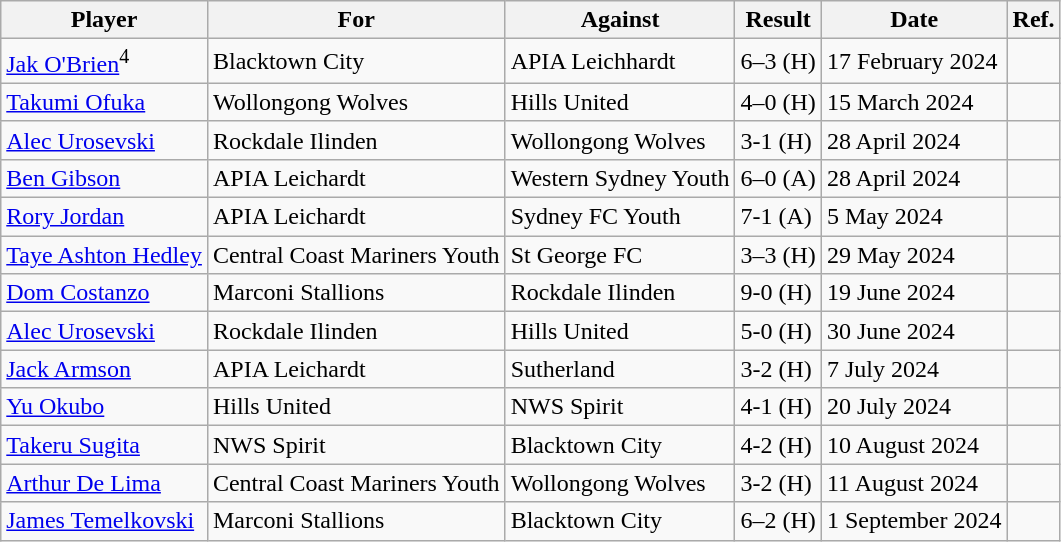<table class="wikitable">
<tr>
<th>Player</th>
<th>For</th>
<th>Against</th>
<th>Result</th>
<th>Date</th>
<th>Ref.</th>
</tr>
<tr>
<td><a href='#'>Jak O'Brien</a><sup>4</sup></td>
<td>Blacktown City</td>
<td>APIA Leichhardt</td>
<td>6–3 (H)</td>
<td>17 February 2024</td>
<td></td>
</tr>
<tr>
<td><a href='#'>Takumi Ofuka</a></td>
<td>Wollongong Wolves</td>
<td>Hills United</td>
<td>4–0 (H)</td>
<td>15 March 2024</td>
<td></td>
</tr>
<tr>
<td><a href='#'>Alec Urosevski</a></td>
<td>Rockdale Ilinden</td>
<td>Wollongong Wolves</td>
<td>3-1 (H)</td>
<td>28 April 2024</td>
<td></td>
</tr>
<tr>
<td><a href='#'>Ben Gibson</a></td>
<td>APIA Leichardt</td>
<td>Western Sydney Youth</td>
<td>6–0 (A)</td>
<td>28 April 2024</td>
<td></td>
</tr>
<tr>
<td><a href='#'>Rory Jordan</a></td>
<td>APIA Leichardt</td>
<td>Sydney FC Youth</td>
<td>7-1 (A)</td>
<td>5 May 2024</td>
<td></td>
</tr>
<tr>
<td><a href='#'>Taye Ashton Hedley</a></td>
<td>Central Coast Mariners Youth</td>
<td>St George FC</td>
<td>3–3 (H)</td>
<td>29 May 2024</td>
<td></td>
</tr>
<tr>
<td><a href='#'>Dom Costanzo</a></td>
<td>Marconi Stallions</td>
<td>Rockdale Ilinden</td>
<td>9-0 (H)</td>
<td>19 June 2024</td>
<td></td>
</tr>
<tr>
<td><a href='#'>Alec Urosevski</a></td>
<td>Rockdale Ilinden</td>
<td>Hills United</td>
<td>5-0 (H)</td>
<td>30 June 2024</td>
<td></td>
</tr>
<tr>
<td><a href='#'>Jack Armson</a></td>
<td>APIA Leichardt</td>
<td>Sutherland</td>
<td>3-2 (H)</td>
<td>7 July 2024</td>
<td></td>
</tr>
<tr>
<td><a href='#'>Yu Okubo</a></td>
<td>Hills United</td>
<td>NWS Spirit</td>
<td>4-1 (H)</td>
<td>20 July 2024</td>
<td></td>
</tr>
<tr>
<td><a href='#'>Takeru Sugita</a></td>
<td>NWS Spirit</td>
<td>Blacktown City</td>
<td>4-2 (H)</td>
<td>10 August 2024</td>
<td></td>
</tr>
<tr>
<td><a href='#'>Arthur De Lima</a></td>
<td>Central Coast Mariners Youth</td>
<td>Wollongong Wolves</td>
<td>3-2 (H)</td>
<td>11 August 2024</td>
<td></td>
</tr>
<tr>
<td><a href='#'>James Temelkovski</a></td>
<td>Marconi Stallions</td>
<td>Blacktown City</td>
<td>6–2 (H)</td>
<td>1 September 2024</td>
<td></td>
</tr>
</table>
